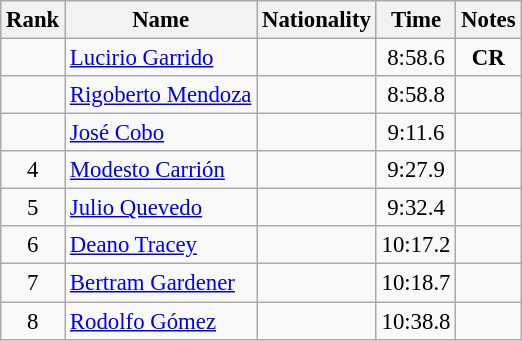<table class="wikitable sortable" style="text-align:center;font-size:95%">
<tr>
<th>Rank</th>
<th>Name</th>
<th>Nationality</th>
<th>Time</th>
<th>Notes</th>
</tr>
<tr>
<td></td>
<td align=left><a href='#'>Lucirio Garrido</a></td>
<td align=left></td>
<td>8:58.6</td>
<td><strong>CR</strong></td>
</tr>
<tr>
<td></td>
<td align=left><a href='#'>Rigoberto Mendoza</a></td>
<td align=left></td>
<td>8:58.8</td>
<td></td>
</tr>
<tr>
<td></td>
<td align=left><a href='#'>José Cobo</a></td>
<td align=left></td>
<td>9:11.6</td>
<td></td>
</tr>
<tr>
<td>4</td>
<td align=left><a href='#'>Modesto Carrión</a></td>
<td align=left></td>
<td>9:27.9</td>
<td></td>
</tr>
<tr>
<td>5</td>
<td align=left><a href='#'>Julio Quevedo</a></td>
<td align=left></td>
<td>9:32.4</td>
<td></td>
</tr>
<tr>
<td>6</td>
<td align=left><a href='#'>Deano Tracey</a></td>
<td align=left></td>
<td>10:17.2</td>
<td></td>
</tr>
<tr>
<td>7</td>
<td align=left><a href='#'>Bertram Gardener</a></td>
<td align=left></td>
<td>10:18.7</td>
<td></td>
</tr>
<tr>
<td>8</td>
<td align=left><a href='#'>Rodolfo Gómez</a></td>
<td align=left></td>
<td>10:38.8</td>
<td></td>
</tr>
</table>
